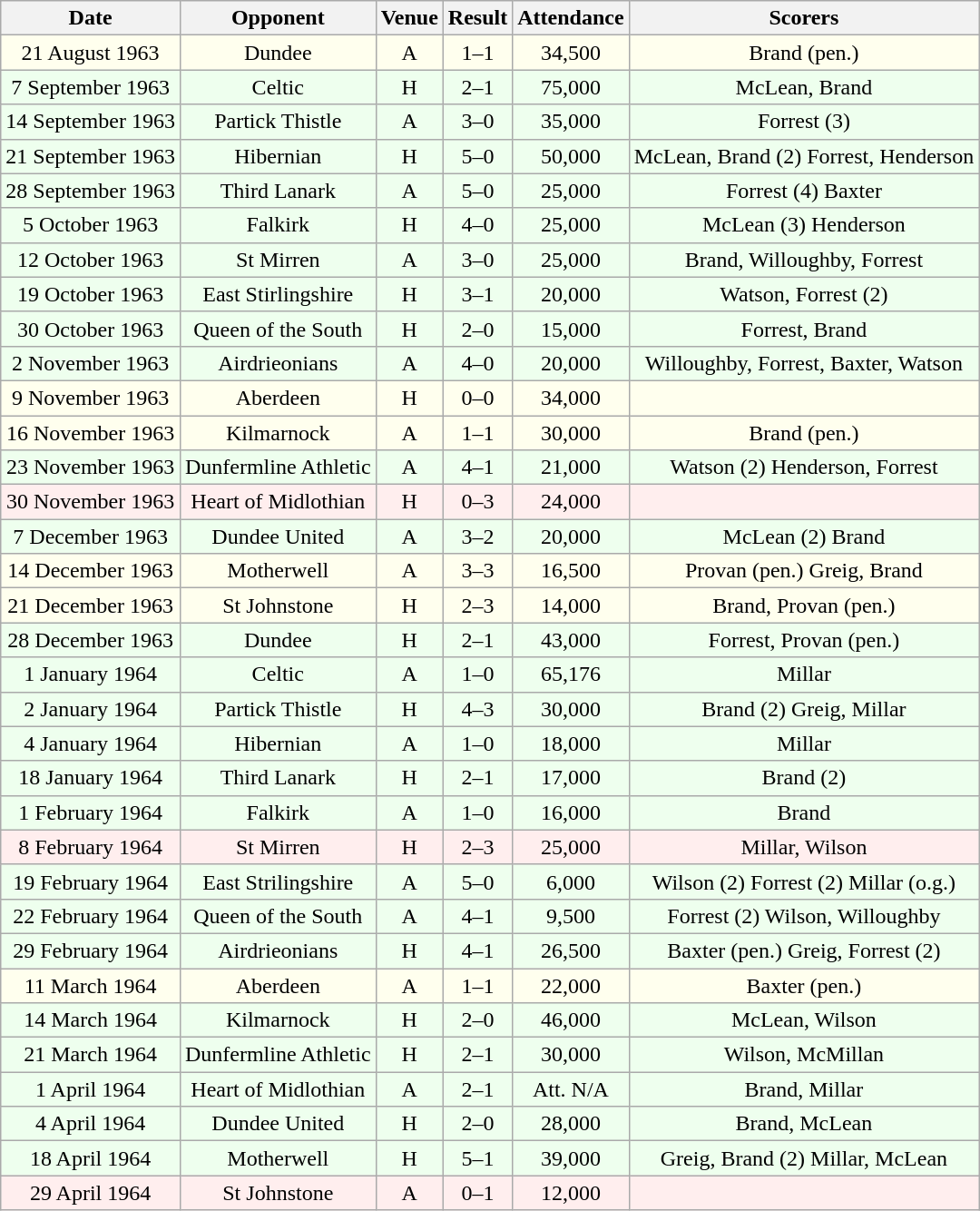<table class="wikitable sortable" style="font-size:100%; text-align:center">
<tr>
<th>Date</th>
<th>Opponent</th>
<th>Venue</th>
<th>Result</th>
<th>Attendance</th>
<th>Scorers</th>
</tr>
<tr bgcolor = "#FFFFEE">
<td>21 August 1963</td>
<td>Dundee</td>
<td>A</td>
<td>1–1</td>
<td>34,500</td>
<td>Brand (pen.)</td>
</tr>
<tr bgcolor = "#EEFFEE">
<td>7 September 1963</td>
<td>Celtic</td>
<td>H</td>
<td>2–1</td>
<td>75,000</td>
<td>McLean, Brand</td>
</tr>
<tr bgcolor = "#EEFFEE">
<td>14 September 1963</td>
<td>Partick Thistle</td>
<td>A</td>
<td>3–0</td>
<td>35,000</td>
<td>Forrest (3)</td>
</tr>
<tr bgcolor = "#EEFFEE">
<td>21 September 1963</td>
<td>Hibernian</td>
<td>H</td>
<td>5–0</td>
<td>50,000</td>
<td>McLean, Brand (2) Forrest, Henderson</td>
</tr>
<tr bgcolor = "#EEFFEE">
<td>28 September 1963</td>
<td>Third Lanark</td>
<td>A</td>
<td>5–0</td>
<td>25,000</td>
<td>Forrest (4) Baxter</td>
</tr>
<tr bgcolor = "#EEFFEE">
<td>5 October 1963</td>
<td>Falkirk</td>
<td>H</td>
<td>4–0</td>
<td>25,000</td>
<td>McLean (3) Henderson</td>
</tr>
<tr bgcolor = "#EEFFEE">
<td>12 October 1963</td>
<td>St Mirren</td>
<td>A</td>
<td>3–0</td>
<td>25,000</td>
<td>Brand, Willoughby, Forrest</td>
</tr>
<tr bgcolor = "#EEFFEE">
<td>19 October 1963</td>
<td>East Stirlingshire</td>
<td>H</td>
<td>3–1</td>
<td>20,000</td>
<td>Watson, Forrest (2)</td>
</tr>
<tr bgcolor = "#EEFFEE">
<td>30 October 1963</td>
<td>Queen of the South</td>
<td>H</td>
<td>2–0</td>
<td>15,000</td>
<td>Forrest, Brand</td>
</tr>
<tr bgcolor = "#EEFFEE">
<td>2 November 1963</td>
<td>Airdrieonians</td>
<td>A</td>
<td>4–0</td>
<td>20,000</td>
<td>Willoughby, Forrest, Baxter, Watson</td>
</tr>
<tr bgcolor = "#FFFFEE">
<td>9 November 1963</td>
<td>Aberdeen</td>
<td>H</td>
<td>0–0</td>
<td>34,000</td>
<td></td>
</tr>
<tr bgcolor = "#FFFFEE">
<td>16 November 1963</td>
<td>Kilmarnock</td>
<td>A</td>
<td>1–1</td>
<td>30,000</td>
<td>Brand (pen.)</td>
</tr>
<tr bgcolor = "#EEFFEE">
<td>23 November 1963</td>
<td>Dunfermline Athletic</td>
<td>A</td>
<td>4–1</td>
<td>21,000</td>
<td>Watson (2) Henderson, Forrest</td>
</tr>
<tr bgcolor = "#FFEEEE">
<td>30 November 1963</td>
<td>Heart of Midlothian</td>
<td>H</td>
<td>0–3</td>
<td>24,000</td>
<td></td>
</tr>
<tr bgcolor = "#EEFFEE">
<td>7 December 1963</td>
<td>Dundee United</td>
<td>A</td>
<td>3–2</td>
<td>20,000</td>
<td>McLean (2) Brand</td>
</tr>
<tr bgcolor = "#FFFFEE">
<td>14 December 1963</td>
<td>Motherwell</td>
<td>A</td>
<td>3–3</td>
<td>16,500</td>
<td>Provan (pen.) Greig, Brand</td>
</tr>
<tr bgcolor = "#FFFFEE">
<td>21 December 1963</td>
<td>St Johnstone</td>
<td>H</td>
<td>2–3</td>
<td>14,000</td>
<td>Brand, Provan (pen.)</td>
</tr>
<tr bgcolor = "#EEFFEE">
<td>28 December 1963</td>
<td>Dundee</td>
<td>H</td>
<td>2–1</td>
<td>43,000</td>
<td>Forrest, Provan (pen.)</td>
</tr>
<tr bgcolor = "#EEFFEE">
<td>1 January 1964</td>
<td>Celtic</td>
<td>A</td>
<td>1–0</td>
<td>65,176</td>
<td>Millar</td>
</tr>
<tr bgcolor = "#EEFFEE">
<td>2 January 1964</td>
<td>Partick Thistle</td>
<td>H</td>
<td>4–3</td>
<td>30,000</td>
<td>Brand (2) Greig, Millar</td>
</tr>
<tr bgcolor = "#EEFFEE">
<td>4 January 1964</td>
<td>Hibernian</td>
<td>A</td>
<td>1–0</td>
<td>18,000</td>
<td>Millar</td>
</tr>
<tr bgcolor = "#EEFFEE">
<td>18 January 1964</td>
<td>Third Lanark</td>
<td>H</td>
<td>2–1</td>
<td>17,000</td>
<td>Brand (2)</td>
</tr>
<tr bgcolor = "#EEFFEE">
<td>1 February 1964</td>
<td>Falkirk</td>
<td>A</td>
<td>1–0</td>
<td>16,000</td>
<td>Brand</td>
</tr>
<tr bgcolor = "#FFEEEE">
<td>8 February 1964</td>
<td>St Mirren</td>
<td>H</td>
<td>2–3</td>
<td>25,000</td>
<td>Millar, Wilson</td>
</tr>
<tr bgcolor = "#EEFFEE">
<td>19 February 1964</td>
<td>East Strilingshire</td>
<td>A</td>
<td>5–0</td>
<td>6,000</td>
<td>Wilson (2) Forrest (2) Millar (o.g.)</td>
</tr>
<tr bgcolor = "#EEFFEE">
<td>22 February 1964</td>
<td>Queen of the South</td>
<td>A</td>
<td>4–1</td>
<td>9,500</td>
<td>Forrest (2) Wilson, Willoughby</td>
</tr>
<tr bgcolor = "#EEFFEE">
<td>29 February 1964</td>
<td>Airdrieonians</td>
<td>H</td>
<td>4–1</td>
<td>26,500</td>
<td>Baxter (pen.) Greig, Forrest (2)</td>
</tr>
<tr bgcolor = "#FFFFEE">
<td>11 March 1964</td>
<td>Aberdeen</td>
<td>A</td>
<td>1–1</td>
<td>22,000</td>
<td>Baxter (pen.)</td>
</tr>
<tr bgcolor = "#EEFFEE">
<td>14 March 1964</td>
<td>Kilmarnock</td>
<td>H</td>
<td>2–0</td>
<td>46,000</td>
<td>McLean, Wilson</td>
</tr>
<tr bgcolor = "#EEFFEE">
<td>21 March 1964</td>
<td>Dunfermline Athletic</td>
<td>H</td>
<td>2–1</td>
<td>30,000</td>
<td>Wilson, McMillan</td>
</tr>
<tr bgcolor = "#EEFFEE">
<td>1 April 1964</td>
<td>Heart of Midlothian</td>
<td>A</td>
<td>2–1</td>
<td>Att. N/A</td>
<td>Brand, Millar</td>
</tr>
<tr bgcolor = "#EEFFEE">
<td>4 April 1964</td>
<td>Dundee United</td>
<td>H</td>
<td>2–0</td>
<td>28,000</td>
<td>Brand, McLean</td>
</tr>
<tr bgcolor = "#EEFFEE">
<td>18 April 1964</td>
<td>Motherwell</td>
<td>H</td>
<td>5–1</td>
<td>39,000</td>
<td>Greig, Brand (2) Millar, McLean</td>
</tr>
<tr bgcolor = "#FFEEEE">
<td>29 April 1964</td>
<td>St Johnstone</td>
<td>A</td>
<td>0–1</td>
<td>12,000</td>
<td></td>
</tr>
</table>
